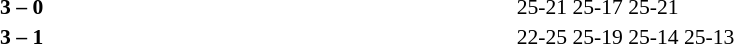<table width=100% cellspacing=1>
<tr>
<th width=20%></th>
<th width=12%></th>
<th width=20%></th>
<th width=33%></th>
<td></td>
</tr>
<tr style=font-size:90%>
<td align=right><strong></strong></td>
<td align=center><strong>3 – 0</strong></td>
<td></td>
<td>25-21 25-17 25-21</td>
<td></td>
</tr>
<tr style=font-size:90%>
<td align=right><strong></strong></td>
<td align=center><strong>3 – 1</strong></td>
<td></td>
<td>22-25 25-19 25-14 25-13</td>
</tr>
</table>
